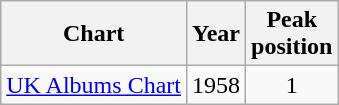<table class="wikitable">
<tr>
<th>Chart</th>
<th>Year</th>
<th>Peak<br>position</th>
</tr>
<tr>
<td><a href='#'>UK Albums Chart</a></td>
<td>1958</td>
<td align="center">1</td>
</tr>
</table>
